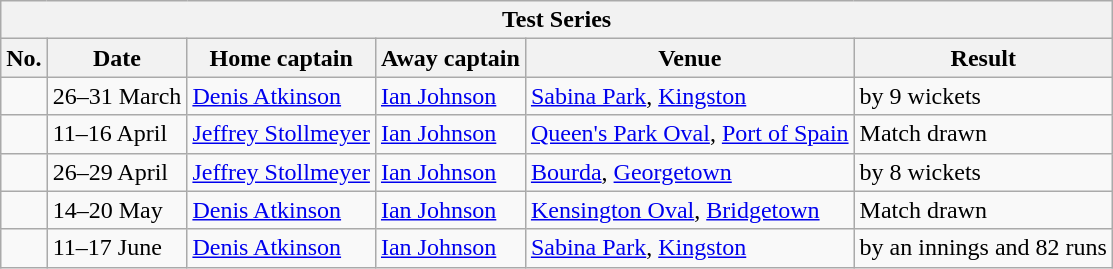<table class="wikitable">
<tr>
<th colspan="9">Test Series</th>
</tr>
<tr>
<th>No.</th>
<th>Date</th>
<th>Home captain</th>
<th>Away captain</th>
<th>Venue</th>
<th>Result</th>
</tr>
<tr>
<td></td>
<td>26–31 March</td>
<td><a href='#'>Denis Atkinson</a></td>
<td><a href='#'>Ian Johnson</a></td>
<td><a href='#'>Sabina Park</a>, <a href='#'>Kingston</a></td>
<td> by 9 wickets</td>
</tr>
<tr>
<td></td>
<td>11–16 April</td>
<td><a href='#'>Jeffrey Stollmeyer</a></td>
<td><a href='#'>Ian Johnson</a></td>
<td><a href='#'>Queen's Park Oval</a>, <a href='#'>Port of Spain</a></td>
<td>Match drawn</td>
</tr>
<tr>
<td></td>
<td>26–29 April</td>
<td><a href='#'>Jeffrey Stollmeyer</a></td>
<td><a href='#'>Ian Johnson</a></td>
<td><a href='#'>Bourda</a>, <a href='#'>Georgetown</a></td>
<td> by 8 wickets</td>
</tr>
<tr>
<td></td>
<td>14–20 May</td>
<td><a href='#'>Denis Atkinson</a></td>
<td><a href='#'>Ian Johnson</a></td>
<td><a href='#'>Kensington Oval</a>, <a href='#'>Bridgetown</a></td>
<td>Match drawn</td>
</tr>
<tr>
<td></td>
<td>11–17 June</td>
<td><a href='#'>Denis Atkinson</a></td>
<td><a href='#'>Ian Johnson</a></td>
<td><a href='#'>Sabina Park</a>, <a href='#'>Kingston</a></td>
<td> by an innings and 82 runs</td>
</tr>
</table>
